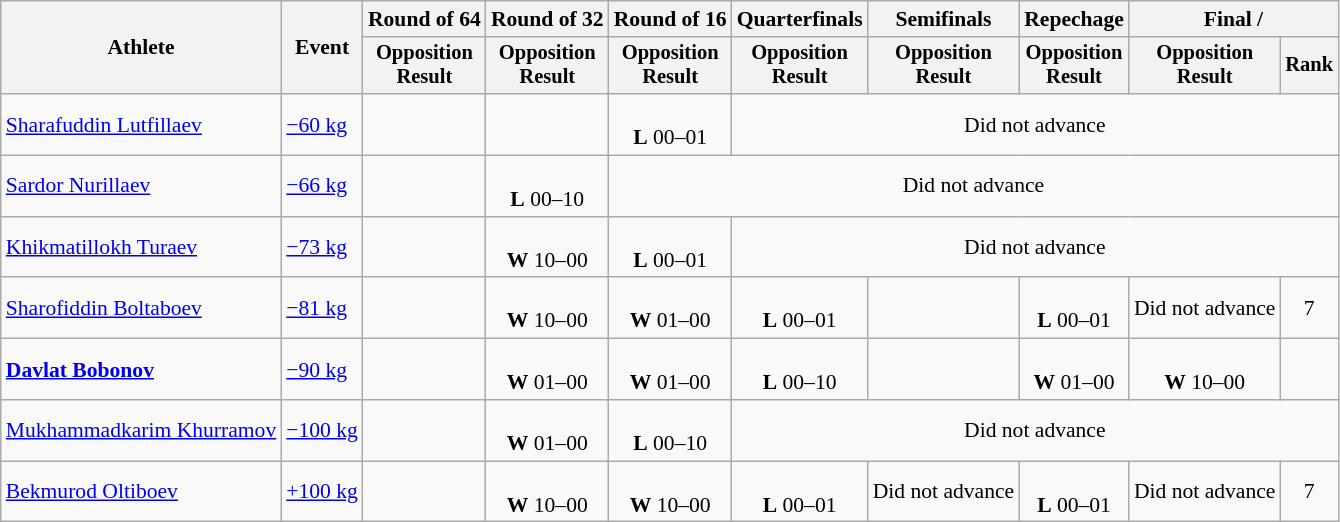<table class="wikitable" style="font-size:90%">
<tr>
<th rowspan="2">Athlete</th>
<th rowspan="2">Event</th>
<th>Round of 64</th>
<th>Round of 32</th>
<th>Round of 16</th>
<th>Quarterfinals</th>
<th>Semifinals</th>
<th>Repechage</th>
<th colspan=2>Final / </th>
</tr>
<tr style="font-size:95%">
<th>Opposition<br>Result</th>
<th>Opposition<br>Result</th>
<th>Opposition<br>Result</th>
<th>Opposition<br>Result</th>
<th>Opposition<br>Result</th>
<th>Opposition<br>Result</th>
<th>Opposition<br>Result</th>
<th>Rank</th>
</tr>
<tr align=center>
<td align=left><a href='#'>Sharafuddin Lutfillaev</a></td>
<td align=left><a href='#'>−60 kg</a></td>
<td></td>
<td></td>
<td><br><strong>L</strong> 00–01</td>
<td colspan=5>Did not advance</td>
</tr>
<tr align=center>
<td align=left><a href='#'>Sardor Nurillaev</a></td>
<td align=left><a href='#'>−66 kg</a></td>
<td></td>
<td><br><strong>L</strong> 00–10</td>
<td colspan=6>Did not advance</td>
</tr>
<tr align=center>
<td align=left><a href='#'>Khikmatillokh Turaev</a></td>
<td align=left><a href='#'>−73 kg</a></td>
<td></td>
<td><br><strong>W</strong> 10–00</td>
<td><br><strong>L</strong> 00–01</td>
<td colspan=5>Did not advance</td>
</tr>
<tr align=center>
<td align=left><a href='#'>Sharofiddin Boltaboev</a></td>
<td align=left><a href='#'>−81 kg</a></td>
<td></td>
<td><br><strong>W</strong> 10–00</td>
<td><br><strong>W</strong> 01–00</td>
<td><br><strong>L</strong> 00–01</td>
<td></td>
<td><br><strong>L</strong> 00–01</td>
<td>Did not advance</td>
<td>7</td>
</tr>
<tr align=center>
<td align=left><strong><a href='#'>Davlat Bobonov</a></strong></td>
<td align=left><a href='#'>−90 kg</a></td>
<td></td>
<td><br><strong>W</strong> 01–00</td>
<td><br><strong>W</strong> 01–00</td>
<td><br><strong>L</strong> 00–10</td>
<td></td>
<td><br><strong>W</strong> 01–00</td>
<td><br><strong>W</strong> 10–00</td>
<td></td>
</tr>
<tr align=center>
<td align=left><a href='#'>Mukhammadkarim Khurramov</a></td>
<td align=left><a href='#'>−100 kg</a></td>
<td></td>
<td><br><strong>W</strong> 01–00</td>
<td><br><strong>L</strong> 00–10</td>
<td colspan=5>Did not advance</td>
</tr>
<tr align=center>
<td align=left><a href='#'>Bekmurod Oltiboev</a></td>
<td align=left><a href='#'>+100 kg</a></td>
<td></td>
<td><br><strong>W</strong> 10–00</td>
<td><br><strong>W</strong> 10–00</td>
<td><br><strong>L</strong> 00–01</td>
<td>Did not advance</td>
<td><br><strong>L</strong> 00–01</td>
<td>Did not advance</td>
<td>7</td>
</tr>
</table>
